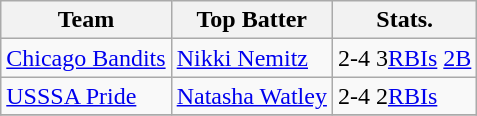<table class="wikitable">
<tr>
<th>Team</th>
<th>Top Batter</th>
<th>Stats.</th>
</tr>
<tr>
<td><a href='#'>Chicago Bandits</a></td>
<td><a href='#'>Nikki Nemitz</a></td>
<td>2-4 3<a href='#'>RBIs</a> <a href='#'>2B</a></td>
</tr>
<tr>
<td><a href='#'>USSSA Pride</a></td>
<td><a href='#'>Natasha Watley</a></td>
<td>2-4 2<a href='#'>RBIs</a></td>
</tr>
<tr>
</tr>
</table>
